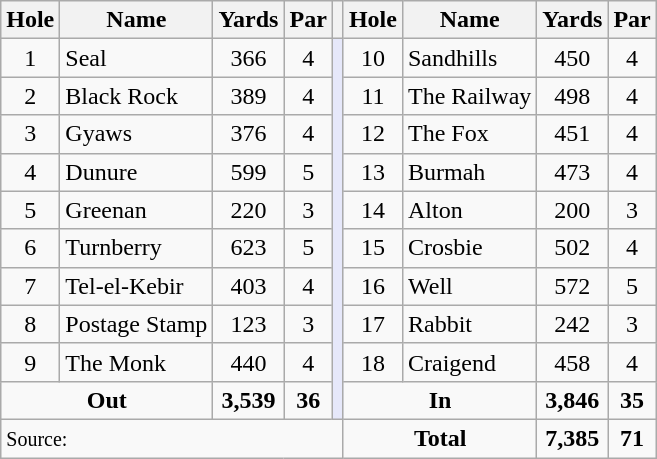<table class=wikitable style="text-align:center">
<tr>
<th>Hole</th>
<th>Name</th>
<th>Yards</th>
<th>Par</th>
<th></th>
<th>Hole</th>
<th>Name</th>
<th>Yards</th>
<th>Par</th>
</tr>
<tr>
<td>1</td>
<td align=left>Seal</td>
<td>366</td>
<td>4</td>
<td rowspan=10 style="background:#E6E8FA;"></td>
<td>10</td>
<td align=left>Sandhills</td>
<td>450</td>
<td>4</td>
</tr>
<tr>
<td>2</td>
<td align=left>Black Rock</td>
<td>389</td>
<td>4</td>
<td>11</td>
<td align=left>The Railway</td>
<td>498</td>
<td>4</td>
</tr>
<tr>
<td>3</td>
<td align=left>Gyaws</td>
<td>376</td>
<td>4</td>
<td>12</td>
<td align=left>The Fox</td>
<td>451</td>
<td>4</td>
</tr>
<tr>
<td>4</td>
<td align=left>Dunure</td>
<td>599</td>
<td>5</td>
<td>13</td>
<td align=left>Burmah</td>
<td>473</td>
<td>4</td>
</tr>
<tr>
<td>5</td>
<td align=left>Greenan</td>
<td>220</td>
<td>3</td>
<td>14</td>
<td align=left>Alton</td>
<td>200</td>
<td>3</td>
</tr>
<tr>
<td>6</td>
<td align=left>Turnberry</td>
<td>623</td>
<td>5</td>
<td>15</td>
<td align=left>Crosbie</td>
<td>502</td>
<td>4</td>
</tr>
<tr>
<td>7</td>
<td align=left>Tel-el-Kebir</td>
<td>403</td>
<td>4</td>
<td>16</td>
<td align=left>Well</td>
<td>572</td>
<td>5</td>
</tr>
<tr>
<td>8</td>
<td align=left>Postage Stamp</td>
<td>123</td>
<td>3</td>
<td>17</td>
<td align=left>Rabbit</td>
<td>242</td>
<td>3</td>
</tr>
<tr>
<td>9</td>
<td align=left>The Monk</td>
<td>440</td>
<td>4</td>
<td>18</td>
<td align=left>Craigend</td>
<td>458</td>
<td>4</td>
</tr>
<tr>
<td colspan=2><strong>Out</strong></td>
<td><strong>3,539</strong></td>
<td><strong>36</strong></td>
<td colspan=2><strong>In</strong></td>
<td><strong>3,846</strong></td>
<td><strong>35</strong></td>
</tr>
<tr>
<td colspan=5 align=left><small>Source:</small></td>
<td colspan=2><strong>Total</strong></td>
<td><strong>7,385</strong></td>
<td><strong>71</strong></td>
</tr>
</table>
